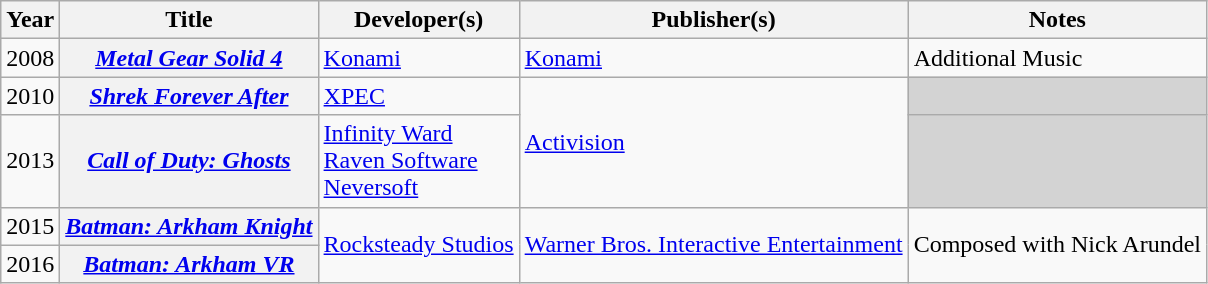<table class="wikitable plainrowheaders">
<tr>
<th>Year</th>
<th>Title</th>
<th>Developer(s)</th>
<th>Publisher(s)</th>
<th>Notes</th>
</tr>
<tr>
<td>2008</td>
<th style="text-align:center;" scope="row"><em><a href='#'>Metal Gear Solid 4</a></em></th>
<td><a href='#'>Konami</a></td>
<td><a href='#'>Konami</a></td>
<td>Additional Music</td>
</tr>
<tr>
<td>2010</td>
<th style="text-align:center;" scope="row"><em><a href='#'>Shrek Forever After</a></em></th>
<td><a href='#'>XPEC</a></td>
<td rowspan="2"><a href='#'>Activision</a></td>
<td style="background-color:#D3D3D3;"></td>
</tr>
<tr>
<td>2013</td>
<th style="text-align:center;" scope="row"><em><a href='#'>Call of Duty: Ghosts</a></em></th>
<td><a href='#'>Infinity Ward</a><br><a href='#'>Raven Software</a><br><a href='#'>Neversoft</a></td>
<td style="background-color:#D3D3D3;"></td>
</tr>
<tr>
<td>2015</td>
<th style="text-align:center;" scope="row"><em><a href='#'>Batman: Arkham Knight</a></em></th>
<td rowspan=2><a href='#'>Rocksteady Studios</a></td>
<td rowspan=2><a href='#'>Warner Bros. Interactive Entertainment</a></td>
<td rowspan=2>Composed with Nick Arundel</td>
</tr>
<tr>
<td>2016</td>
<th style="text-align:center;" scope="row"><em><a href='#'>Batman: Arkham VR</a></em></th>
</tr>
</table>
